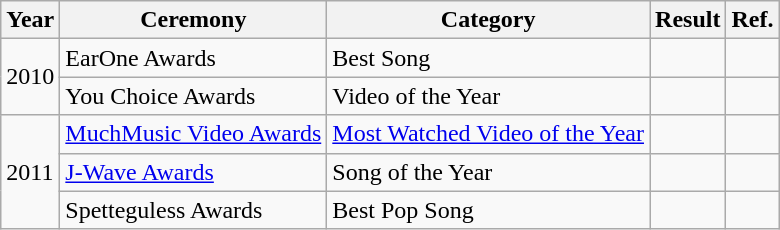<table class="sortable wikitable">
<tr>
<th>Year</th>
<th>Ceremony</th>
<th>Category</th>
<th>Result</th>
<th>Ref.</th>
</tr>
<tr>
<td rowspan="2">2010</td>
<td>EarOne Awards</td>
<td>Best Song</td>
<td></td>
<td style="text-align:center;"></td>
</tr>
<tr>
<td>You Choice Awards</td>
<td>Video of the Year</td>
<td></td>
<td style="text-align:center;"></td>
</tr>
<tr>
<td rowspan="3">2011</td>
<td><a href='#'>MuchMusic Video Awards</a></td>
<td><a href='#'>Most Watched Video of the Year</a></td>
<td></td>
<td style="text-align:center;"></td>
</tr>
<tr>
<td><a href='#'>J-Wave Awards</a></td>
<td>Song of the Year</td>
<td></td>
<td style="text-align:center;"></td>
</tr>
<tr>
<td>Spetteguless Awards</td>
<td>Best Pop Song</td>
<td></td>
<td style="text-align:center;"></td>
</tr>
</table>
